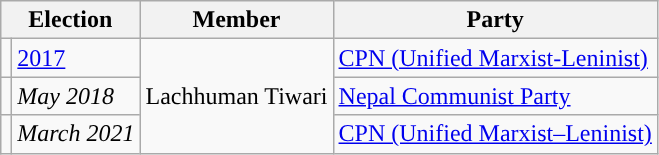<table class="wikitable">
<tr>
<th colspan="2">Election</th>
<th>Member</th>
<th>Party</th>
</tr>
<tr>
<td style="background-color:"></td>
<td><a href='#'>2017</a></td>
<td rowspan="3">Lachhuman Tiwari</td>
<td><a href='#'>CPN (Unified Marxist-Leninist)</a></td>
</tr>
<tr>
<td style="background-color:"></td>
<td><em>May 2018</em></td>
<td><a href='#'>Nepal Communist Party</a></td>
</tr>
<tr>
<td style="background-color:"></td>
<td><em>March 2021</em></td>
<td><a href='#'>CPN (Unified Marxist–Leninist)</a></td>
</tr>
</table>
